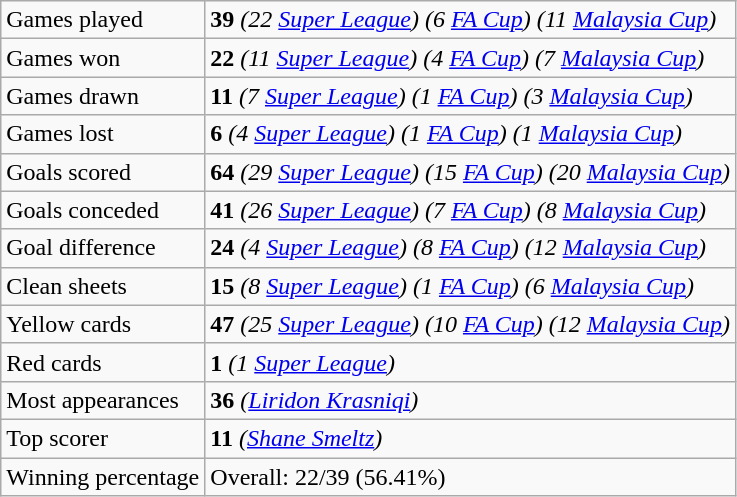<table class="wikitable">
<tr>
<td>Games played</td>
<td><strong>39</strong> <em>(22 <a href='#'>Super League</a>) (6 <a href='#'>FA Cup</a>) (11 <a href='#'>Malaysia Cup</a>)</em></td>
</tr>
<tr>
<td>Games won</td>
<td><strong>22</strong> <em>(11 <a href='#'>Super League</a>) (4 <a href='#'>FA Cup</a>) (7 <a href='#'>Malaysia Cup</a>)</em></td>
</tr>
<tr>
<td>Games drawn</td>
<td><strong>11</strong> <em>(7 <a href='#'>Super League</a>) (1 <a href='#'>FA Cup</a>) (3 <a href='#'>Malaysia Cup</a>)</em></td>
</tr>
<tr>
<td>Games lost</td>
<td><strong>6</strong> <em>(4 <a href='#'>Super League</a>) (1 <a href='#'>FA Cup</a>) (1 <a href='#'>Malaysia Cup</a>)</em></td>
</tr>
<tr>
<td>Goals scored</td>
<td><strong>64</strong> <em>(29 <a href='#'>Super League</a>) (15 <a href='#'>FA Cup</a>) (20 <a href='#'>Malaysia Cup</a>)</em></td>
</tr>
<tr>
<td>Goals conceded</td>
<td><strong>41</strong> <em>(26 <a href='#'>Super League</a>) (7 <a href='#'>FA Cup</a>) (8 <a href='#'>Malaysia Cup</a>)</em></td>
</tr>
<tr>
<td>Goal difference</td>
<td><strong>24</strong> <em>(4 <a href='#'>Super League</a>) (8 <a href='#'>FA Cup</a>) (12 <a href='#'>Malaysia Cup</a>)</em></td>
</tr>
<tr>
<td>Clean sheets</td>
<td><strong>15</strong> <em>(8 <a href='#'>Super League</a>) (1 <a href='#'>FA Cup</a>) (6 <a href='#'>Malaysia Cup</a>)</em></td>
</tr>
<tr>
<td>Yellow cards</td>
<td><strong>47</strong> <em>(25 <a href='#'>Super League</a>) (10 <a href='#'>FA Cup</a>) (12 <a href='#'>Malaysia Cup</a>)</em></td>
</tr>
<tr>
<td>Red cards</td>
<td><strong>1</strong> <em>(1 <a href='#'>Super League</a>)</em></td>
</tr>
<tr>
<td>Most appearances</td>
<td><strong>36</strong> <em>(<a href='#'>Liridon Krasniqi</a>)</em></td>
</tr>
<tr>
<td>Top scorer</td>
<td><strong>11</strong> <em>(<a href='#'>Shane Smeltz</a>)</em></td>
</tr>
<tr>
<td>Winning percentage</td>
<td>Overall: 22/39 (56.41%)</td>
</tr>
</table>
